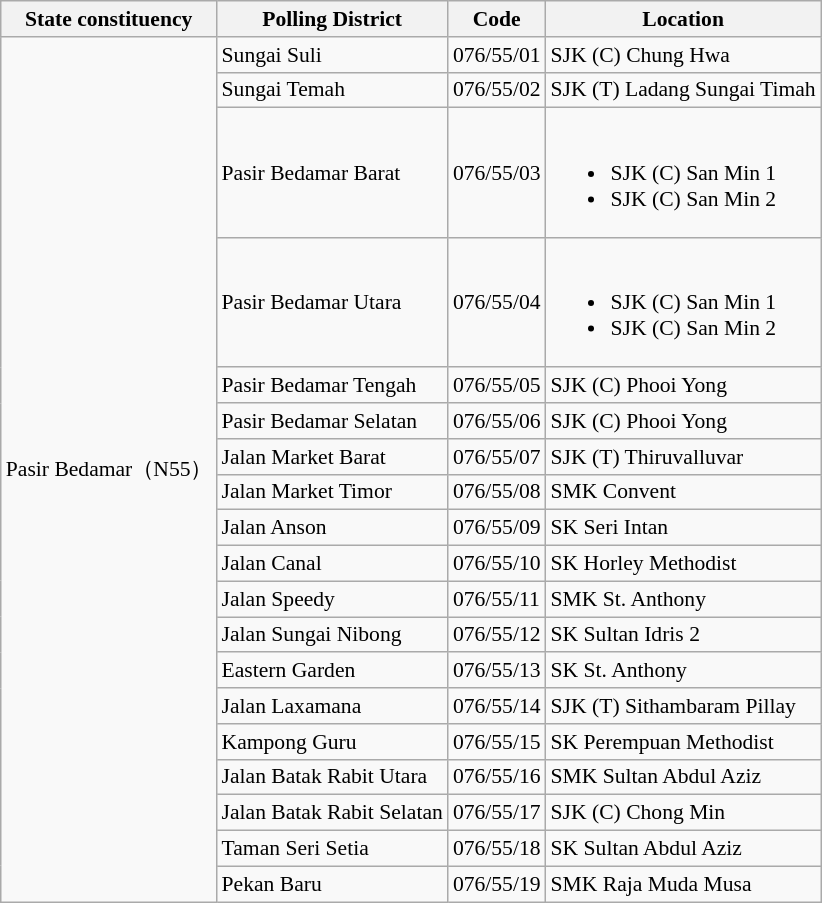<table class="wikitable sortable mw-collapsible" style="white-space:nowrap;font-size:90%">
<tr>
<th>State constituency</th>
<th>Polling District</th>
<th>Code</th>
<th>Location</th>
</tr>
<tr>
<td rowspan="19">Pasir Bedamar（N55）</td>
<td>Sungai Suli</td>
<td>076/55/01</td>
<td>SJK (C) Chung Hwa</td>
</tr>
<tr>
<td>Sungai Temah</td>
<td>076/55/02</td>
<td>SJK (T) Ladang Sungai Timah</td>
</tr>
<tr>
<td>Pasir Bedamar Barat</td>
<td>076/55/03</td>
<td><br><ul><li>SJK (C) San Min 1</li><li>SJK (C) San Min 2</li></ul></td>
</tr>
<tr>
<td>Pasir Bedamar Utara</td>
<td>076/55/04</td>
<td><br><ul><li>SJK (C) San Min 1</li><li>SJK (C) San Min 2</li></ul></td>
</tr>
<tr>
<td>Pasir Bedamar Tengah</td>
<td>076/55/05</td>
<td>SJK (C) Phooi Yong</td>
</tr>
<tr>
<td>Pasir Bedamar Selatan</td>
<td>076/55/06</td>
<td>SJK (C) Phooi Yong</td>
</tr>
<tr>
<td>Jalan Market Barat</td>
<td>076/55/07</td>
<td>SJK (T) Thiruvalluvar</td>
</tr>
<tr>
<td>Jalan Market Timor</td>
<td>076/55/08</td>
<td>SMK Convent</td>
</tr>
<tr>
<td>Jalan Anson</td>
<td>076/55/09</td>
<td>SK Seri Intan</td>
</tr>
<tr>
<td>Jalan Canal</td>
<td>076/55/10</td>
<td>SK Horley Methodist</td>
</tr>
<tr>
<td>Jalan Speedy</td>
<td>076/55/11</td>
<td>SMK St. Anthony</td>
</tr>
<tr>
<td>Jalan Sungai Nibong</td>
<td>076/55/12</td>
<td>SK Sultan Idris 2</td>
</tr>
<tr>
<td>Eastern Garden</td>
<td>076/55/13</td>
<td>SK St. Anthony</td>
</tr>
<tr>
<td>Jalan Laxamana</td>
<td>076/55/14</td>
<td>SJK (T) Sithambaram Pillay</td>
</tr>
<tr>
<td>Kampong Guru</td>
<td>076/55/15</td>
<td>SK Perempuan Methodist</td>
</tr>
<tr>
<td>Jalan Batak Rabit Utara</td>
<td>076/55/16</td>
<td>SMK Sultan Abdul Aziz</td>
</tr>
<tr>
<td>Jalan Batak Rabit Selatan</td>
<td>076/55/17</td>
<td>SJK (C) Chong Min</td>
</tr>
<tr>
<td>Taman Seri Setia</td>
<td>076/55/18</td>
<td>SK Sultan Abdul Aziz</td>
</tr>
<tr>
<td>Pekan Baru</td>
<td>076/55/19</td>
<td>SMK Raja Muda Musa</td>
</tr>
</table>
